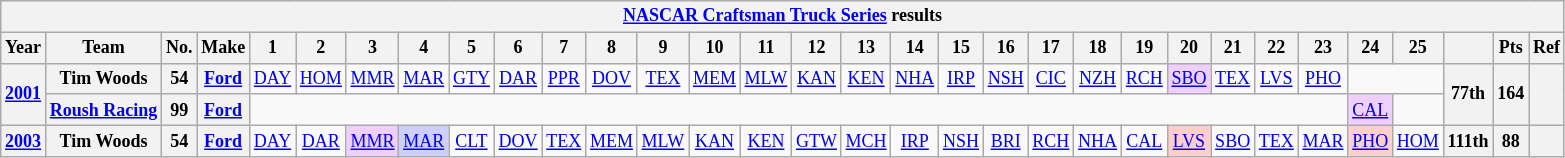<table class="wikitable" style="text-align:center; font-size:75%">
<tr>
<th colspan=45><a href='#'>NASCAR Craftsman Truck Series</a> results</th>
</tr>
<tr>
<th>Year</th>
<th>Team</th>
<th>No.</th>
<th>Make</th>
<th>1</th>
<th>2</th>
<th>3</th>
<th>4</th>
<th>5</th>
<th>6</th>
<th>7</th>
<th>8</th>
<th>9</th>
<th>10</th>
<th>11</th>
<th>12</th>
<th>13</th>
<th>14</th>
<th>15</th>
<th>16</th>
<th>17</th>
<th>18</th>
<th>19</th>
<th>20</th>
<th>21</th>
<th>22</th>
<th>23</th>
<th>24</th>
<th>25</th>
<th></th>
<th>Pts</th>
<th>Ref</th>
</tr>
<tr>
<th rowspan=2><a href='#'>2001</a></th>
<th>Tim Woods</th>
<th>54</th>
<th><a href='#'>Ford</a></th>
<td><a href='#'>DAY</a></td>
<td><a href='#'>HOM</a></td>
<td><a href='#'>MMR</a></td>
<td><a href='#'>MAR</a></td>
<td><a href='#'>GTY</a></td>
<td><a href='#'>DAR</a></td>
<td><a href='#'>PPR</a></td>
<td><a href='#'>DOV</a></td>
<td><a href='#'>TEX</a></td>
<td><a href='#'>MEM</a></td>
<td><a href='#'>MLW</a></td>
<td><a href='#'>KAN</a></td>
<td><a href='#'>KEN</a></td>
<td><a href='#'>NHA</a></td>
<td><a href='#'>IRP</a></td>
<td><a href='#'>NSH</a></td>
<td><a href='#'>CIC</a></td>
<td><a href='#'>NZH</a></td>
<td><a href='#'>RCH</a></td>
<td style="background:#EFCFFF;"><a href='#'>SBO</a><br></td>
<td><a href='#'>TEX</a></td>
<td><a href='#'>LVS</a></td>
<td><a href='#'>PHO</a></td>
<td colspan=2></td>
<th rowspan=2>77th</th>
<th rowspan=2>164</th>
<th rowspan=2></th>
</tr>
<tr>
<th><a href='#'>Roush Racing</a></th>
<th>99</th>
<th><a href='#'>Ford</a></th>
<td colspan=23></td>
<td style="background:#EFCFFF;"><a href='#'>CAL</a><br></td>
<td></td>
</tr>
<tr>
<th><a href='#'>2003</a></th>
<th>Tim Woods</th>
<th>54</th>
<th><a href='#'>Ford</a></th>
<td><a href='#'>DAY</a></td>
<td><a href='#'>DAR</a></td>
<td style="background:#EFCFFF;"><a href='#'>MMR</a><br></td>
<td style="background:#CFCFFF;"><a href='#'>MAR</a><br></td>
<td><a href='#'>CLT</a></td>
<td><a href='#'>DOV</a></td>
<td><a href='#'>TEX</a></td>
<td><a href='#'>MEM</a></td>
<td><a href='#'>MLW</a></td>
<td><a href='#'>KAN</a></td>
<td><a href='#'>KEN</a></td>
<td><a href='#'>GTW</a></td>
<td><a href='#'>MCH</a></td>
<td><a href='#'>IRP</a></td>
<td><a href='#'>NSH</a></td>
<td><a href='#'>BRI</a></td>
<td><a href='#'>RCH</a></td>
<td><a href='#'>NHA</a></td>
<td><a href='#'>CAL</a></td>
<td style="background:#FFCFCF;"><a href='#'>LVS</a><br></td>
<td><a href='#'>SBO</a></td>
<td><a href='#'>TEX</a></td>
<td><a href='#'>MAR</a></td>
<td style="background:#FFCFCF;"><a href='#'>PHO</a><br></td>
<td><a href='#'>HOM</a></td>
<th>111th</th>
<th>88</th>
<th></th>
</tr>
</table>
